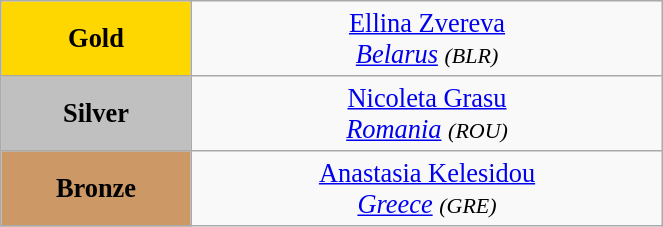<table class="wikitable" style=" text-align:center; font-size:110%;" width="35%">
<tr>
<td bgcolor="gold"><strong>Gold</strong></td>
<td> <a href='#'>Ellina Zvereva</a><br><em><a href='#'>Belarus</a> <small>(BLR)</small></em></td>
</tr>
<tr>
<td bgcolor="silver"><strong>Silver</strong></td>
<td> <a href='#'>Nicoleta Grasu</a><br><em><a href='#'>Romania</a> <small>(ROU)</small></em></td>
</tr>
<tr>
<td bgcolor="CC9966"><strong>Bronze</strong></td>
<td> <a href='#'>Anastasia Kelesidou</a><br><em><a href='#'>Greece</a> <small>(GRE)</small></em></td>
</tr>
</table>
